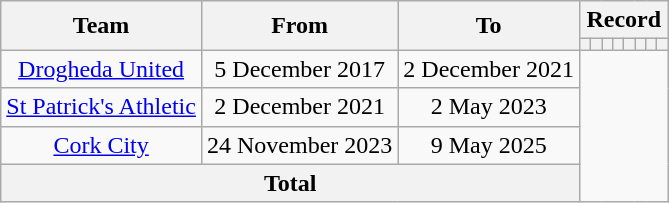<table class="wikitable" style="text-align: center">
<tr>
<th rowspan="2">Team</th>
<th rowspan="2">From</th>
<th rowspan="2">To</th>
<th colspan="8">Record</th>
</tr>
<tr>
<th></th>
<th></th>
<th></th>
<th></th>
<th></th>
<th></th>
<th></th>
<th></th>
</tr>
<tr>
<td><a href='#'>Drogheda United</a></td>
<td>5 December 2017</td>
<td>2 December 2021<br></td>
</tr>
<tr>
<td><a href='#'>St Patrick's Athletic</a></td>
<td>2 December 2021</td>
<td>2 May 2023<br></td>
</tr>
<tr>
<td><a href='#'>Cork City</a></td>
<td>24 November 2023</td>
<td>9 May 2025<br></td>
</tr>
<tr>
<th colspan="3">Total<br></th>
</tr>
</table>
